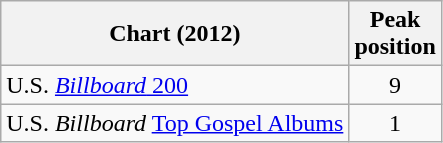<table class="wikitable sortable">
<tr>
<th align="left">Chart (2012)</th>
<th align="left">Peak<br>position</th>
</tr>
<tr>
<td align="left">U.S. <a href='#'><em>Billboard</em> 200</a></td>
<td style="text-align:center;">9</td>
</tr>
<tr>
<td align="left">U.S. <em>Billboard</em> <a href='#'>Top Gospel Albums</a></td>
<td style="text-align:center;">1</td>
</tr>
</table>
